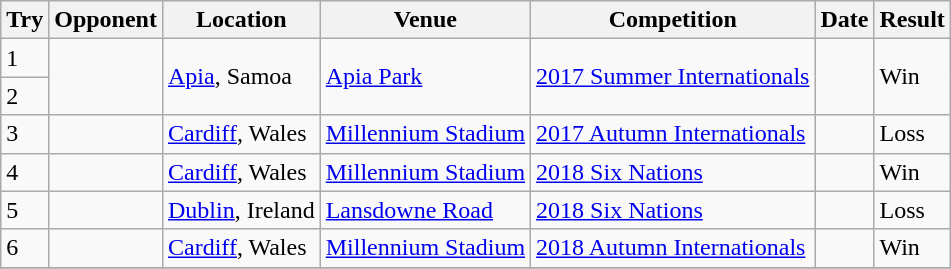<table class="wikitable sortable">
<tr>
<th>Try</th>
<th>Opponent</th>
<th>Location</th>
<th>Venue</th>
<th>Competition</th>
<th>Date</th>
<th>Result</th>
</tr>
<tr>
<td>1</td>
<td rowspan=2></td>
<td rowspan=2><a href='#'>Apia</a>, Samoa</td>
<td rowspan=2><a href='#'>Apia Park</a></td>
<td rowspan=2><a href='#'>2017 Summer Internationals</a></td>
<td rowspan=2></td>
<td rowspan=2>Win</td>
</tr>
<tr>
<td>2</td>
</tr>
<tr>
<td>3</td>
<td></td>
<td><a href='#'>Cardiff</a>, Wales</td>
<td><a href='#'>Millennium Stadium</a></td>
<td><a href='#'>2017 Autumn Internationals</a></td>
<td></td>
<td>Loss</td>
</tr>
<tr>
<td>4</td>
<td></td>
<td><a href='#'>Cardiff</a>, Wales</td>
<td><a href='#'>Millennium Stadium</a></td>
<td><a href='#'>2018 Six Nations</a></td>
<td></td>
<td>Win</td>
</tr>
<tr>
<td>5</td>
<td></td>
<td><a href='#'>Dublin</a>, Ireland</td>
<td><a href='#'>Lansdowne Road</a></td>
<td><a href='#'>2018 Six Nations</a></td>
<td></td>
<td>Loss</td>
</tr>
<tr>
<td>6</td>
<td></td>
<td><a href='#'>Cardiff</a>, Wales</td>
<td><a href='#'>Millennium Stadium</a></td>
<td><a href='#'>2018 Autumn Internationals</a></td>
<td></td>
<td>Win</td>
</tr>
<tr>
</tr>
</table>
